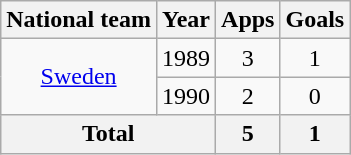<table class="wikitable" style="text-align:center">
<tr>
<th>National team</th>
<th>Year</th>
<th>Apps</th>
<th>Goals</th>
</tr>
<tr>
<td rowspan="2"><a href='#'>Sweden</a></td>
<td>1989</td>
<td>3</td>
<td>1</td>
</tr>
<tr>
<td>1990</td>
<td>2</td>
<td>0</td>
</tr>
<tr>
<th colspan="2">Total</th>
<th>5</th>
<th>1</th>
</tr>
</table>
